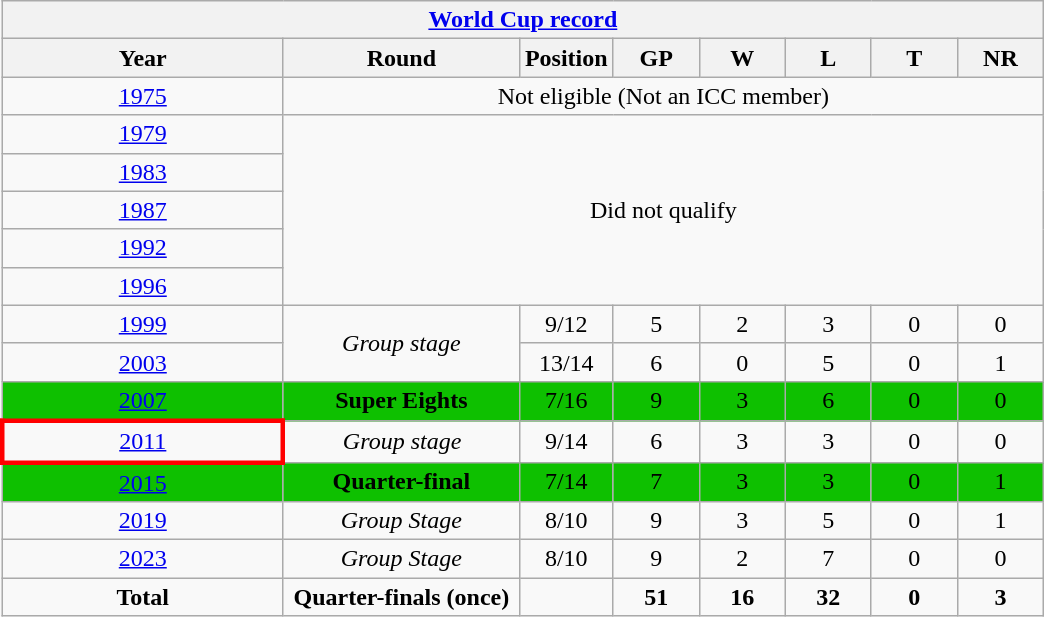<table class="wikitable" style="text-align: center;">
<tr>
<th colspan=8><a href='#'>World Cup record</a></th>
</tr>
<tr>
<th width=180>Year</th>
<th width=150>Round</th>
<th width=50>Position</th>
<th width=50>GP</th>
<th width=50>W</th>
<th width=50>L</th>
<th width=50>T</th>
<th width=50>NR</th>
</tr>
<tr>
<td> <a href='#'>1975</a></td>
<td colspan=7>Not eligible (Not an ICC member)</td>
</tr>
<tr>
<td> <a href='#'>1979</a></td>
<td colspan=7 rowspan=5>Did not qualify</td>
</tr>
<tr>
<td>  <a href='#'>1983</a></td>
</tr>
<tr>
<td>  <a href='#'>1987</a></td>
</tr>
<tr>
<td>  <a href='#'>1992</a></td>
</tr>
<tr>
<td>   <a href='#'>1996</a></td>
</tr>
<tr>
<td>     <a href='#'>1999</a></td>
<td rowspan=2><em>Group stage</em></td>
<td>9/12</td>
<td>5</td>
<td>2</td>
<td>3</td>
<td>0</td>
<td>0</td>
</tr>
<tr>
<td>   <a href='#'>2003</a></td>
<td>13/14</td>
<td>6</td>
<td>0</td>
<td>5</td>
<td>0</td>
<td>1</td>
</tr>
<tr style="background:#0EC000;">
<td> <a href='#'>2007</a></td>
<td><strong>Super Eights</strong></td>
<td>7/16</td>
<td>9</td>
<td>3</td>
<td>6</td>
<td>0</td>
<td>0</td>
</tr>
<tr>
<td style="border: 3px solid red">   <a href='#'>2011</a></td>
<td><em>Group stage</em></td>
<td>9/14</td>
<td>6</td>
<td>3</td>
<td>3</td>
<td>0</td>
<td>0</td>
</tr>
<tr style="background:#0EC000;">
<td>  <a href='#'>2015</a></td>
<td><strong>Quarter-final</strong></td>
<td>7/14</td>
<td>7</td>
<td>3</td>
<td>3</td>
<td>0</td>
<td>1</td>
</tr>
<tr>
<td>  <a href='#'>2019</a></td>
<td><em>Group Stage</em></td>
<td>8/10</td>
<td>9</td>
<td>3</td>
<td>5</td>
<td>0</td>
<td>1</td>
</tr>
<tr>
<td> <a href='#'>2023</a></td>
<td><em>Group Stage</em></td>
<td>8/10</td>
<td>9</td>
<td>2</td>
<td>7</td>
<td>0</td>
<td>0</td>
</tr>
<tr>
<td><strong>Total</strong></td>
<td><strong>Quarter-finals (once)</strong></td>
<td></td>
<td><strong>51</strong></td>
<td><strong>16</strong></td>
<td><strong>32</strong></td>
<td><strong>0</strong></td>
<td><strong>3</strong></td>
</tr>
</table>
